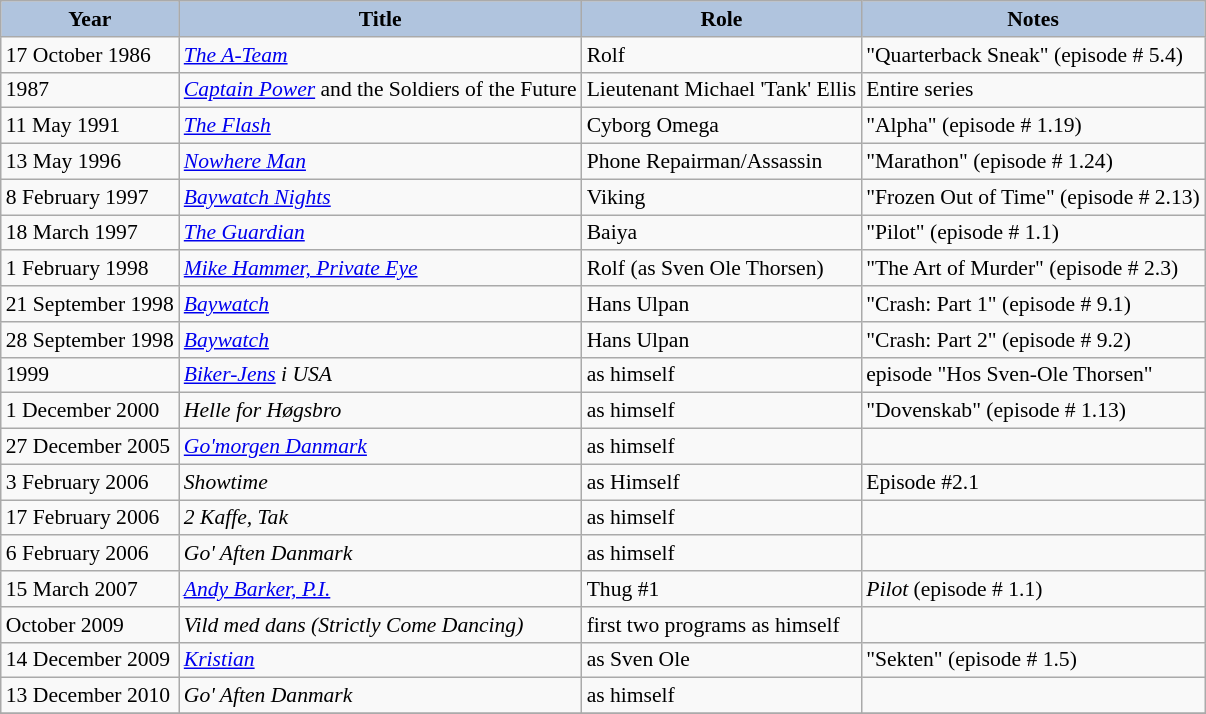<table class="wikitable" style="font-size:90%;">
<tr>
<th style="background:#B0C4DE;">Year</th>
<th style="background:#B0C4DE;">Title</th>
<th style="background:#B0C4DE;">Role</th>
<th style="background:#B0C4DE;">Notes</th>
</tr>
<tr>
<td>17 October 1986</td>
<td><em><a href='#'>The A-Team</a></em></td>
<td>Rolf</td>
<td>"Quarterback Sneak" (episode # 5.4)</td>
</tr>
<tr>
<td>1987</td>
<td><em><a href='#'>Captain Power</a></em> and the Soldiers of the Future</td>
<td>Lieutenant Michael 'Tank' Ellis</td>
<td>Entire series</td>
</tr>
<tr>
<td>11 May 1991</td>
<td><em><a href='#'>The Flash</a></em></td>
<td>Cyborg Omega</td>
<td>"Alpha" (episode # 1.19)</td>
</tr>
<tr>
<td>13 May 1996</td>
<td><em><a href='#'>Nowhere Man</a></em></td>
<td>Phone Repairman/Assassin</td>
<td>"Marathon" (episode # 1.24)</td>
</tr>
<tr>
<td>8 February 1997</td>
<td><em><a href='#'>Baywatch Nights</a></em></td>
<td>Viking</td>
<td>"Frozen Out of Time" (episode # 2.13)</td>
</tr>
<tr>
<td>18 March 1997</td>
<td><em><a href='#'>The Guardian</a></em></td>
<td>Baiya</td>
<td>"Pilot" (episode # 1.1)</td>
</tr>
<tr>
<td>1 February 1998</td>
<td><em><a href='#'>Mike Hammer, Private Eye</a></em></td>
<td>Rolf (as Sven Ole Thorsen)</td>
<td>"The Art of Murder" (episode # 2.3)</td>
</tr>
<tr>
<td>21 September 1998</td>
<td><em><a href='#'>Baywatch</a></em></td>
<td>Hans Ulpan</td>
<td>"Crash: Part 1" (episode # 9.1)</td>
</tr>
<tr>
<td>28 September 1998</td>
<td><em><a href='#'>Baywatch</a></em></td>
<td>Hans Ulpan</td>
<td>"Crash: Part 2" (episode # 9.2)</td>
</tr>
<tr>
<td>1999</td>
<td><em><a href='#'>Biker-Jens</a> i USA</em></td>
<td>as himself</td>
<td>episode "Hos Sven-Ole Thorsen"</td>
</tr>
<tr>
<td>1 December 2000</td>
<td><em>Helle for Høgsbro</em></td>
<td>as himself</td>
<td>"Dovenskab" (episode # 1.13)</td>
</tr>
<tr>
<td>27 December 2005</td>
<td><em><a href='#'>Go'morgen Danmark</a></em></td>
<td>as himself</td>
<td></td>
</tr>
<tr>
<td>3 February 2006</td>
<td><em>Showtime</em></td>
<td>as Himself</td>
<td>Episode #2.1</td>
</tr>
<tr>
<td>17 February 2006</td>
<td><em>2 Kaffe, Tak</em></td>
<td>as himself</td>
<td></td>
</tr>
<tr>
<td>6 February 2006</td>
<td><em>Go' Aften Danmark</em></td>
<td>as himself</td>
<td></td>
</tr>
<tr>
<td>15 March 2007</td>
<td><em><a href='#'>Andy Barker, P.I.</a></em></td>
<td>Thug #1</td>
<td><em>Pilot</em> (episode # 1.1)</td>
</tr>
<tr>
<td>October 2009</td>
<td><em>Vild med dans (Strictly Come Dancing)</em></td>
<td>first two programs as himself</td>
<td></td>
</tr>
<tr>
<td>14 December 2009</td>
<td><em><a href='#'>Kristian</a></em></td>
<td>as Sven Ole</td>
<td>"Sekten" (episode # 1.5)</td>
</tr>
<tr>
<td>13 December 2010</td>
<td><em>Go' Aften Danmark</em></td>
<td>as himself</td>
<td></td>
</tr>
<tr>
</tr>
</table>
